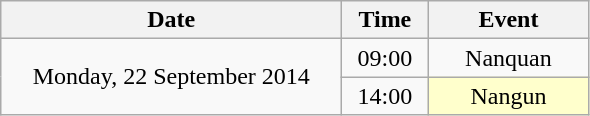<table class = "wikitable" style="text-align:center;">
<tr>
<th width=220>Date</th>
<th width=50>Time</th>
<th width=100>Event</th>
</tr>
<tr>
<td rowspan=2>Monday, 22 September 2014</td>
<td>09:00</td>
<td>Nanquan</td>
</tr>
<tr>
<td>14:00</td>
<td bgcolor=ffffcc>Nangun</td>
</tr>
</table>
